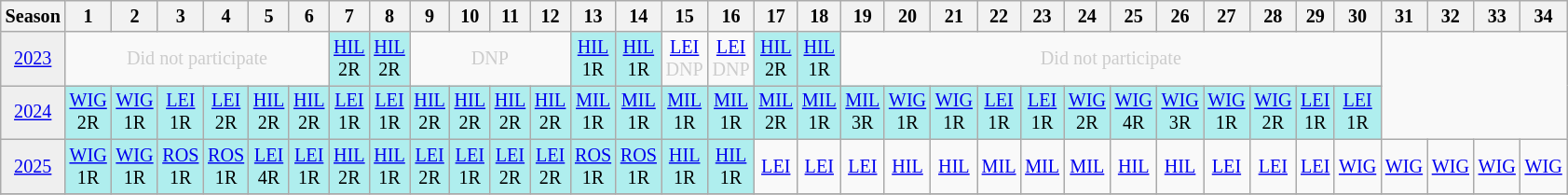<table class="wikitable" style="width:20%; margin:0; font-size:84%">
<tr>
<th>Season</th>
<th>1</th>
<th>2</th>
<th>3</th>
<th>4</th>
<th>5</th>
<th>6</th>
<th>7</th>
<th>8</th>
<th>9</th>
<th>10</th>
<th>11</th>
<th>12</th>
<th>13</th>
<th>14</th>
<th>15</th>
<th>16</th>
<th>17</th>
<th>18</th>
<th>19</th>
<th>20</th>
<th>21</th>
<th>22</th>
<th>23</th>
<th>24</th>
<th>25</th>
<th>26</th>
<th>27</th>
<th>28</th>
<th>29</th>
<th>30</th>
<th>31</th>
<th>32</th>
<th>33</th>
<th>34</th>
</tr>
<tr>
<td style="text-align:center; background:#efefef;"><a href='#'>2023</a></td>
<td colspan="6" style="text-align:center; color:#ccc;">Did not participate</td>
<td style="text-align:center; background:#afeeee;"><a href='#'>HIL</a><br>2R</td>
<td style="text-align:center; background:#afeeee;"><a href='#'>HIL</a><br>2R</td>
<td colspan="4" style="text-align:center; color:#ccc;">DNP</td>
<td style="text-align:center; background:#afeeee;"><a href='#'>HIL</a><br>1R</td>
<td style="text-align:center; background:#afeeee;"><a href='#'>HIL</a><br>1R</td>
<td style="text-align:center; color:#ccc;"><a href='#'>LEI</a><br>DNP</td>
<td style="text-align:center; color:#ccc;"><a href='#'>LEI</a><br>DNP</td>
<td style="text-align:center; background:#afeeee;"><a href='#'>HIL</a><br>2R</td>
<td style="text-align:center; background:#afeeee;"><a href='#'>HIL</a><br>1R</td>
<td colspan="12" style="text-align:center; color:#ccc;">Did not participate</td>
</tr>
<tr>
<td style="text-align:center; background:#efefef;"><a href='#'>2024</a></td>
<td style="text-align:center; background:#afeeee;"><a href='#'>WIG</a><br>2R</td>
<td style="text-align:center; background:#afeeee;"><a href='#'>WIG</a><br>1R</td>
<td style="text-align:center; background:#afeeee;"><a href='#'>LEI</a><br>1R</td>
<td style="text-align:center; background:#afeeee;"><a href='#'>LEI</a><br>2R</td>
<td style="text-align:center; background:#afeeee;"><a href='#'>HIL</a><br>2R</td>
<td style="text-align:center; background:#afeeee;"><a href='#'>HIL</a><br>2R</td>
<td style="text-align:center; background:#afeeee;"><a href='#'>LEI</a><br>1R</td>
<td style="text-align:center; background:#afeeee;"><a href='#'>LEI</a><br>1R</td>
<td style="text-align:center; background:#afeeee;"><a href='#'>HIL</a><br>2R</td>
<td style="text-align:center; background:#afeeee;"><a href='#'>HIL</a><br>2R</td>
<td style="text-align:center; background:#afeeee;"><a href='#'>HIL</a><br>2R</td>
<td style="text-align:center; background:#afeeee;"><a href='#'>HIL</a><br>2R</td>
<td style="text-align:center; background:#afeeee;"><a href='#'>MIL</a><br>1R</td>
<td style="text-align:center; background:#afeeee;"><a href='#'>MIL</a><br>1R</td>
<td style="text-align:center; background:#afeeee;"><a href='#'>MIL</a><br>1R</td>
<td style="text-align:center; background:#afeeee;"><a href='#'>MIL</a><br>1R</td>
<td style="text-align:center; background:#afeeee;"><a href='#'>MIL</a><br>2R</td>
<td style="text-align:center; background:#afeeee;"><a href='#'>MIL</a><br>1R</td>
<td style="text-align:center; background:#afeeee;"><a href='#'>MIL</a><br>3R</td>
<td style="text-align:center; background:#afeeee;"><a href='#'>WIG</a><br>1R</td>
<td style="text-align:center; background:#afeeee;"><a href='#'>WIG</a><br>1R</td>
<td style="text-align:center; background:#afeeee;"><a href='#'>LEI</a><br>1R</td>
<td style="text-align:center; background:#afeeee;"><a href='#'>LEI</a><br>1R</td>
<td style="text-align:center; background:#afeeee;"><a href='#'>WIG</a><br>2R</td>
<td style="text-align:center; background:#afeeee;"><a href='#'>WIG</a><br>4R</td>
<td style="text-align:center; background:#afeeee;"><a href='#'>WIG</a><br>3R</td>
<td style="text-align:center; background:#afeeee;"><a href='#'>WIG</a><br>1R</td>
<td style="text-align:center; background:#afeeee;"><a href='#'>WIG</a><br>2R</td>
<td style="text-align:center; background:#afeeee;"><a href='#'>LEI</a><br>1R</td>
<td style="text-align:center; background:#afeeee;"><a href='#'>LEI</a><br>1R</td>
</tr>
<tr>
<td style="text-align:center; background:#efefef;"><a href='#'>2025</a></td>
<td style="text-align:center; background:#afeeee;"><a href='#'>WIG</a><br>1R</td>
<td style="text-align:center; background:#afeeee;"><a href='#'>WIG</a><br>1R</td>
<td style="text-align:center; background:#afeeee;"><a href='#'>ROS</a><br>1R</td>
<td style="text-align:center; background:#afeeee;"><a href='#'>ROS</a><br>1R</td>
<td style="text-align:center; background:#afeeee;"><a href='#'>LEI</a><br>4R</td>
<td style="text-align:center; background:#afeeee;"><a href='#'>LEI</a><br>1R</td>
<td style="text-align:center; background:#afeeee;"><a href='#'>HIL</a><br>2R</td>
<td style="text-align:center; background:#afeeee;"><a href='#'>HIL</a><br>1R</td>
<td style="text-align:center; background:#afeeee;"><a href='#'>LEI</a><br>2R</td>
<td style="text-align:center; background:#afeeee;"><a href='#'>LEI</a><br>1R</td>
<td style="text-align:center; background:#afeeee;"><a href='#'>LEI</a><br>2R</td>
<td style="text-align:center; background:#afeeee;"><a href='#'>LEI</a><br>2R</td>
<td style="text-align:center; background:#afeeee;"><a href='#'>ROS</a><br>1R</td>
<td style="text-align:center; background:#afeeee;"><a href='#'>ROS</a><br>1R</td>
<td style="text-align:center; background:#afeeee;"><a href='#'>HIL</a><br>1R</td>
<td style="text-align:center; background:#afeeee;"><a href='#'>HIL</a><br>1R</td>
<td style="text-align:center; background:#;"><a href='#'>LEI</a><br></td>
<td style="text-align:center; background:#;"><a href='#'>LEI</a><br></td>
<td style="text-align:center; background:#;"><a href='#'>LEI</a><br></td>
<td style="text-align:center; background:#;"><a href='#'>HIL</a><br></td>
<td style="text-align:center; background:#;"><a href='#'>HIL</a><br></td>
<td style="text-align:center; background:#;"><a href='#'>MIL</a><br></td>
<td style="text-align:center; background:#;"><a href='#'>MIL</a><br></td>
<td style="text-align:center; background:#;"><a href='#'>MIL</a><br></td>
<td style="text-align:center; background:#;"><a href='#'>HIL</a><br></td>
<td style="text-align:center; background:#;"><a href='#'>HIL</a><br></td>
<td style="text-align:center; background:#;"><a href='#'>LEI</a><br></td>
<td style="text-align:center; background:#;"><a href='#'>LEI</a><br></td>
<td style="text-align:center; background:#;"><a href='#'>LEI</a><br></td>
<td style="text-align:center; background:#;"><a href='#'>WIG</a><br></td>
<td style="text-align:center; background:#;"><a href='#'>WIG</a><br></td>
<td style="text-align:center; background:#;"><a href='#'>WIG</a><br></td>
<td style="text-align:center; background:#;"><a href='#'>WIG</a><br></td>
<td style="text-align:center; background:#;"><a href='#'>WIG</a><br></td>
</tr>
<tr>
</tr>
</table>
